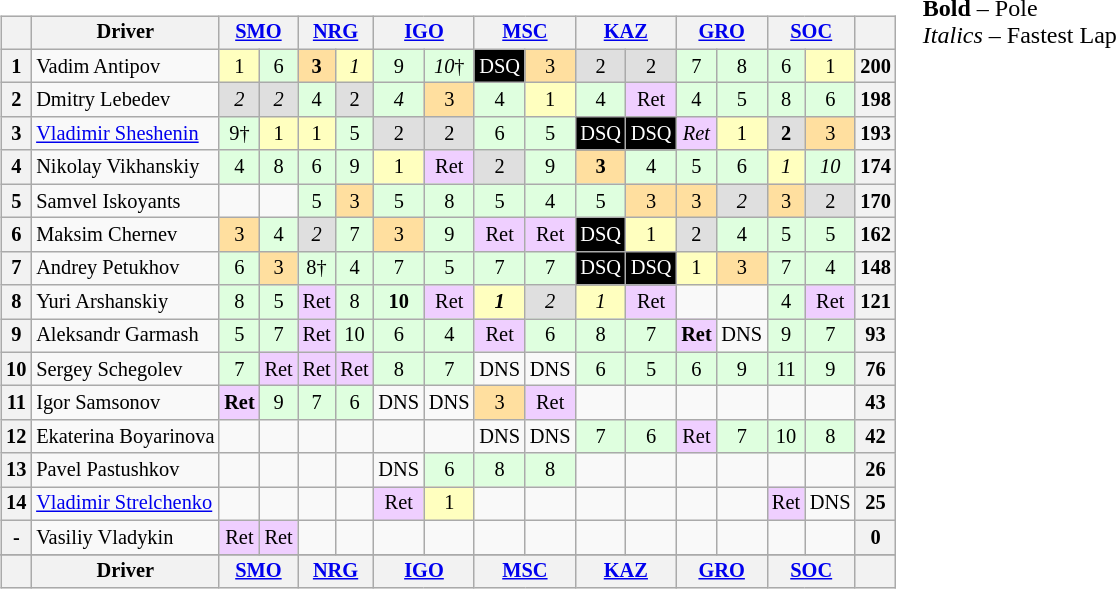<table>
<tr>
<td valign="top"><br><table align=left class="wikitable" style="font-size: 85%; text-align: center">
<tr valign="top">
<th valign="middle"></th>
<th valign="middle">Driver</th>
<th colspan=2><a href='#'>SMO</a></th>
<th colspan=2><a href='#'>NRG</a></th>
<th colspan=2><a href='#'>IGO</a></th>
<th colspan=2><a href='#'>MSC</a></th>
<th colspan=2><a href='#'>KAZ</a></th>
<th colspan=2><a href='#'>GRO</a></th>
<th colspan=2><a href='#'>SOC</a></th>
<th valign="middle"></th>
</tr>
<tr>
<th>1</th>
<td align="left">Vadim Antipov</td>
<td style="background:#ffffbf;">1</td>
<td style="background:#dfffdf;">6</td>
<td style="background:#ffdf9f;"><strong>3</strong></td>
<td style="background:#ffffbf;"><em>1</em></td>
<td style="background:#dfffdf;">9</td>
<td style="background:#dfffdf;"><em>10</em>†</td>
<td style="background-color:#000000;color:white">DSQ</td>
<td style="background:#ffdf9f;">3</td>
<td style="background:#dfdfdf;">2</td>
<td style="background:#dfdfdf;">2</td>
<td style="background:#dfffdf;">7</td>
<td style="background:#dfffdf;">8</td>
<td style="background:#dfffdf;">6</td>
<td style="background:#ffffbf;">1</td>
<th>200</th>
</tr>
<tr>
<th>2</th>
<td align="left">Dmitry Lebedev</td>
<td style="background:#dfdfdf;"><em>2</em></td>
<td style="background:#dfdfdf;"><em>2</em></td>
<td style="background:#dfffdf;">4</td>
<td style="background:#dfdfdf;">2</td>
<td style="background:#dfffdf;"><em>4</em></td>
<td style="background:#ffdf9f;">3</td>
<td style="background:#dfffdf;">4</td>
<td style="background:#ffffbf;">1</td>
<td style="background:#dfffdf;">4</td>
<td style="background:#efcfff;">Ret</td>
<td style="background:#dfffdf;">4</td>
<td style="background:#dfffdf;">5</td>
<td style="background:#dfffdf;">8</td>
<td style="background:#dfffdf;">6</td>
<th>198</th>
</tr>
<tr>
<th>3</th>
<td align="left"><a href='#'>Vladimir Sheshenin</a></td>
<td style="background:#dfffdf;">9†</td>
<td style="background:#ffffbf;">1</td>
<td style="background:#ffffbf;">1</td>
<td style="background:#dfffdf;">5</td>
<td style="background:#dfdfdf;">2</td>
<td style="background:#dfdfdf;">2</td>
<td style="background:#dfffdf;">6</td>
<td style="background:#dfffdf;">5</td>
<td style="background-color:#000000;color:white">DSQ</td>
<td style="background-color:#000000;color:white">DSQ</td>
<td style="background:#efcfff;"><em>Ret</em></td>
<td style="background:#ffffbf;">1</td>
<td style="background:#dfdfdf;"><strong>2</strong></td>
<td style="background:#ffdf9f;">3</td>
<th>193</th>
</tr>
<tr>
<th>4</th>
<td align="left">Nikolay Vikhanskiy</td>
<td style="background:#dfffdf;">4</td>
<td style="background:#dfffdf;">8</td>
<td style="background:#dfffdf;">6</td>
<td style="background:#dfffdf;">9</td>
<td style="background:#ffffbf;">1</td>
<td style="background:#efcfff;">Ret</td>
<td style="background:#dfdfdf;">2</td>
<td style="background:#dfffdf;">9</td>
<td style="background:#ffdf9f;"><strong>3</strong></td>
<td style="background:#dfffdf;">4</td>
<td style="background:#dfffdf;">5</td>
<td style="background:#dfffdf;">6</td>
<td style="background:#ffffbf;"><em>1</em></td>
<td style="background:#dfffdf;"><em>10</em></td>
<th>174</th>
</tr>
<tr>
<th>5</th>
<td align="left">Samvel Iskoyants</td>
<td></td>
<td></td>
<td style="background:#dfffdf;">5</td>
<td style="background:#ffdf9f;">3</td>
<td style="background:#dfffdf;">5</td>
<td style="background:#dfffdf;">8</td>
<td style="background:#dfffdf;">5</td>
<td style="background:#dfffdf;">4</td>
<td style="background:#dfffdf;">5</td>
<td style="background:#ffdf9f;">3</td>
<td style="background:#ffdf9f;">3</td>
<td style="background:#dfdfdf;"><em>2</em></td>
<td style="background:#ffdf9f;">3</td>
<td style="background:#dfdfdf;">2</td>
<th>170</th>
</tr>
<tr>
<th>6</th>
<td align="left">Maksim Chernev</td>
<td style="background:#ffdf9f;">3</td>
<td style="background:#dfffdf;">4</td>
<td style="background:#dfdfdf;"><em>2</em></td>
<td style="background:#dfffdf;">7</td>
<td style="background:#ffdf9f;">3</td>
<td style="background:#dfffdf;">9</td>
<td style="background:#efcfff;">Ret</td>
<td style="background:#efcfff;">Ret</td>
<td style="background-color:#000000;color:white">DSQ</td>
<td style="background:#ffffbf;">1</td>
<td style="background:#dfdfdf;">2</td>
<td style="background:#dfffdf;">4</td>
<td style="background:#dfffdf;">5</td>
<td style="background:#dfffdf;">5</td>
<th>162</th>
</tr>
<tr>
<th>7</th>
<td align="left">Andrey Petukhov</td>
<td style="background:#dfffdf;">6</td>
<td style="background:#ffdf9f;">3</td>
<td style="background:#dfffdf;">8†</td>
<td style="background:#dfffdf;">4</td>
<td style="background:#dfffdf;">7</td>
<td style="background:#dfffdf;">5</td>
<td style="background:#dfffdf;">7</td>
<td style="background:#dfffdf;">7</td>
<td style="background-color:#000000;color:white">DSQ</td>
<td style="background-color:#000000;color:white">DSQ</td>
<td style="background:#ffffbf;">1</td>
<td style="background:#ffdf9f;">3</td>
<td style="background:#dfffdf;">7</td>
<td style="background:#dfffdf;">4</td>
<th>148</th>
</tr>
<tr>
<th>8</th>
<td align="left">Yuri Arshanskiy</td>
<td style="background:#dfffdf;">8</td>
<td style="background:#dfffdf;">5</td>
<td style="background:#efcfff;">Ret</td>
<td style="background:#dfffdf;">8</td>
<td style="background:#dfffdf;"><strong>10</strong></td>
<td style="background:#efcfff;">Ret</td>
<td style="background:#ffffbf;"><strong><em>1</em></strong></td>
<td style="background:#dfdfdf;"><em>2</em></td>
<td style="background:#ffffbf;"><em>1</em></td>
<td style="background:#efcfff;">Ret</td>
<td></td>
<td></td>
<td style="background:#dfffdf;">4</td>
<td style="background:#efcfff;">Ret</td>
<th>121</th>
</tr>
<tr>
<th>9</th>
<td align="left">Aleksandr Garmash</td>
<td style="background:#dfffdf;">5</td>
<td style="background:#dfffdf;">7</td>
<td style="background:#efcfff;">Ret</td>
<td style="background:#dfffdf;">10</td>
<td style="background:#dfffdf;">6</td>
<td style="background:#dfffdf;">4</td>
<td style="background:#efcfff;">Ret</td>
<td style="background:#dfffdf;">6</td>
<td style="background:#dfffdf;">8</td>
<td style="background:#dfffdf;">7</td>
<td style="background:#efcfff;"><strong>Ret</strong></td>
<td>DNS</td>
<td style="background:#dfffdf;">9</td>
<td style="background:#dfffdf;">7</td>
<th>93</th>
</tr>
<tr>
<th>10</th>
<td align="left">Sergey Schegolev</td>
<td style="background:#dfffdf;">7</td>
<td style="background:#efcfff;">Ret</td>
<td style="background:#efcfff;">Ret</td>
<td style="background:#efcfff;">Ret</td>
<td style="background:#dfffdf;">8</td>
<td style="background:#dfffdf;">7</td>
<td>DNS</td>
<td>DNS</td>
<td style="background:#dfffdf;">6</td>
<td style="background:#dfffdf;">5</td>
<td style="background:#dfffdf;">6</td>
<td style="background:#dfffdf;">9</td>
<td style="background:#dfffdf;">11</td>
<td style="background:#dfffdf;">9</td>
<th>76</th>
</tr>
<tr>
<th>11</th>
<td align="left">Igor Samsonov</td>
<td style="background:#efcfff;"><strong>Ret</strong></td>
<td style="background:#dfffdf;">9</td>
<td style="background:#dfffdf;">7</td>
<td style="background:#dfffdf;">6</td>
<td>DNS</td>
<td>DNS</td>
<td style="background:#ffdf9f;">3</td>
<td style="background:#efcfff;">Ret</td>
<td></td>
<td></td>
<td></td>
<td></td>
<td></td>
<td></td>
<th>43</th>
</tr>
<tr>
<th>12</th>
<td align="left">Ekaterina Boyarinova</td>
<td></td>
<td></td>
<td></td>
<td></td>
<td></td>
<td></td>
<td>DNS</td>
<td>DNS</td>
<td style="background:#dfffdf;">7</td>
<td style="background:#dfffdf;">6</td>
<td style="background:#efcfff;">Ret</td>
<td style="background:#dfffdf;">7</td>
<td style="background:#dfffdf;">10</td>
<td style="background:#dfffdf;">8</td>
<th>42</th>
</tr>
<tr>
<th>13</th>
<td align="left">Pavel Pastushkov</td>
<td></td>
<td></td>
<td></td>
<td></td>
<td>DNS</td>
<td style="background:#dfffdf;">6</td>
<td style="background:#dfffdf;">8</td>
<td style="background:#dfffdf;">8</td>
<td></td>
<td></td>
<td></td>
<td></td>
<td></td>
<td></td>
<th>26</th>
</tr>
<tr>
<th>14</th>
<td align="left"><a href='#'>Vladimir Strelchenko</a></td>
<td></td>
<td></td>
<td></td>
<td></td>
<td style="background:#efcfff;">Ret</td>
<td style="background:#ffffbf;">1</td>
<td></td>
<td></td>
<td></td>
<td></td>
<td></td>
<td></td>
<td style="background:#efcfff;">Ret</td>
<td>DNS</td>
<th>25</th>
</tr>
<tr>
<th>-</th>
<td align="left">Vasiliy Vladykin</td>
<td style="background:#efcfff;">Ret</td>
<td style="background:#efcfff;">Ret</td>
<td></td>
<td></td>
<td></td>
<td></td>
<td></td>
<td></td>
<td></td>
<td></td>
<td></td>
<td></td>
<td></td>
<td></td>
<th>0</th>
</tr>
<tr>
</tr>
<tr valign="top">
<th valign="middle"></th>
<th valign="middle">Driver</th>
<th colspan=2><a href='#'>SMO</a></th>
<th colspan=2><a href='#'>NRG</a></th>
<th colspan=2><a href='#'>IGO</a></th>
<th colspan=2><a href='#'>MSC</a></th>
<th colspan=2><a href='#'>KAZ</a></th>
<th colspan=2><a href='#'>GRO</a></th>
<th colspan=2><a href='#'>SOC</a></th>
<th valign="middle"></th>
</tr>
</table>
</td>
<td valign="top"><br>
<span><strong>Bold</strong> – Pole<br>
<em>Italics</em> – Fastest Lap</span></td>
</tr>
</table>
